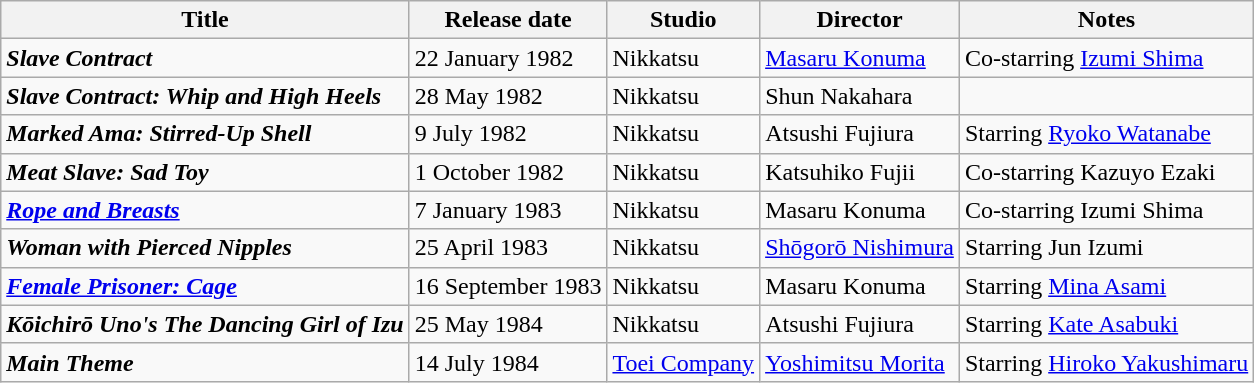<table class="wikitable">
<tr>
<th>Title</th>
<th>Release date</th>
<th>Studio</th>
<th>Director</th>
<th>Notes</th>
</tr>
<tr>
<td><strong><em>Slave Contract</em></strong><br></td>
<td>22 January 1982</td>
<td>Nikkatsu</td>
<td><a href='#'>Masaru Konuma</a></td>
<td>Co-starring <a href='#'>Izumi Shima</a></td>
</tr>
<tr>
<td><strong><em>Slave Contract: Whip and High Heels</em></strong><br></td>
<td>28 May 1982</td>
<td>Nikkatsu</td>
<td>Shun Nakahara</td>
<td></td>
</tr>
<tr>
<td><strong><em>Marked Ama: Stirred-Up Shell</em></strong><br></td>
<td>9 July 1982</td>
<td>Nikkatsu</td>
<td>Atsushi Fujiura</td>
<td>Starring <a href='#'>Ryoko Watanabe</a></td>
</tr>
<tr>
<td><strong><em>Meat Slave: Sad Toy</em></strong><br></td>
<td>1 October 1982</td>
<td>Nikkatsu</td>
<td>Katsuhiko Fujii</td>
<td>Co-starring Kazuyo Ezaki</td>
</tr>
<tr>
<td><strong><em><a href='#'>Rope and Breasts</a></em></strong><br></td>
<td>7 January 1983</td>
<td>Nikkatsu</td>
<td>Masaru Konuma</td>
<td>Co-starring Izumi Shima</td>
</tr>
<tr>
<td><strong><em>Woman with Pierced Nipples</em></strong><br></td>
<td>25 April 1983</td>
<td>Nikkatsu</td>
<td><a href='#'>Shōgorō Nishimura</a></td>
<td>Starring Jun Izumi</td>
</tr>
<tr>
<td><strong><em><a href='#'>Female Prisoner: Cage</a></em></strong><br></td>
<td>16 September 1983</td>
<td>Nikkatsu</td>
<td>Masaru Konuma</td>
<td>Starring <a href='#'>Mina Asami</a></td>
</tr>
<tr>
<td><strong><em>Kōichirō Uno's The Dancing Girl of Izu</em></strong><br></td>
<td>25 May 1984</td>
<td>Nikkatsu</td>
<td>Atsushi Fujiura</td>
<td>Starring <a href='#'>Kate Asabuki</a></td>
</tr>
<tr>
<td><strong><em>Main Theme</em></strong><br></td>
<td>14 July 1984</td>
<td><a href='#'>Toei Company</a></td>
<td><a href='#'>Yoshimitsu Morita</a></td>
<td>Starring <a href='#'>Hiroko Yakushimaru</a></td>
</tr>
</table>
